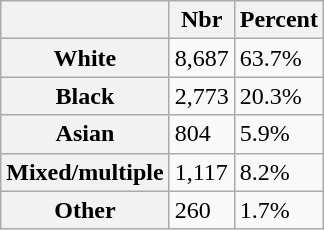<table class="wikitable sortable" style="text-align:left">
<tr>
<th scope="col"></th>
<th scope="col">Nbr</th>
<th scope="col">Percent</th>
</tr>
<tr>
<th scope="row">White</th>
<td>8,687</td>
<td>63.7%</td>
</tr>
<tr>
<th scope="row">Black</th>
<td>2,773</td>
<td>20.3%</td>
</tr>
<tr>
<th scope="row">Asian</th>
<td>804</td>
<td>5.9%</td>
</tr>
<tr>
<th scope="row">Mixed/multiple</th>
<td>1,117</td>
<td>8.2%</td>
</tr>
<tr>
<th scope="row">Other</th>
<td>260</td>
<td>1.7%</td>
</tr>
</table>
